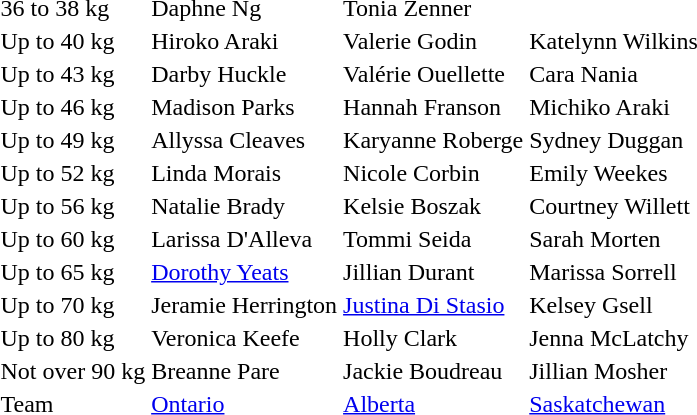<table>
<tr>
<td>36 to 38 kg</td>
<td> Daphne Ng</td>
<td> Tonia Zenner</td>
<td></td>
</tr>
<tr>
<td>Up to 40 kg</td>
<td> Hiroko Araki</td>
<td> Valerie Godin</td>
<td> Katelynn Wilkins</td>
</tr>
<tr>
<td>Up to 43 kg</td>
<td> Darby Huckle</td>
<td> Valérie Ouellette</td>
<td> Cara Nania</td>
</tr>
<tr>
<td>Up to 46 kg</td>
<td> Madison Parks</td>
<td> Hannah Franson</td>
<td> Michiko Araki</td>
</tr>
<tr>
<td>Up to 49 kg</td>
<td> Allyssa Cleaves</td>
<td> Karyanne Roberge</td>
<td> Sydney Duggan</td>
</tr>
<tr>
<td>Up to 52 kg</td>
<td> Linda Morais</td>
<td> Nicole Corbin</td>
<td> Emily Weekes</td>
</tr>
<tr>
<td>Up to 56 kg</td>
<td> Natalie Brady</td>
<td> Kelsie Boszak</td>
<td> Courtney Willett</td>
</tr>
<tr>
<td>Up to 60 kg</td>
<td> Larissa D'Alleva</td>
<td> Tommi Seida</td>
<td> Sarah Morten</td>
</tr>
<tr>
<td>Up to 65 kg</td>
<td> <a href='#'>Dorothy Yeats</a></td>
<td> Jillian Durant</td>
<td> Marissa Sorrell</td>
</tr>
<tr>
<td>Up to 70 kg</td>
<td> Jeramie Herrington</td>
<td> <a href='#'>Justina Di Stasio</a></td>
<td> Kelsey Gsell</td>
</tr>
<tr>
<td>Up to 80 kg</td>
<td> Veronica Keefe</td>
<td> Holly Clark</td>
<td> Jenna McLatchy</td>
</tr>
<tr>
<td>Not over 90 kg</td>
<td> Breanne Pare</td>
<td> Jackie Boudreau</td>
<td> Jillian Mosher</td>
</tr>
<tr>
<td>Team</td>
<td> <a href='#'>Ontario</a></td>
<td> <a href='#'>Alberta</a></td>
<td> <a href='#'>Saskatchewan</a></td>
</tr>
</table>
